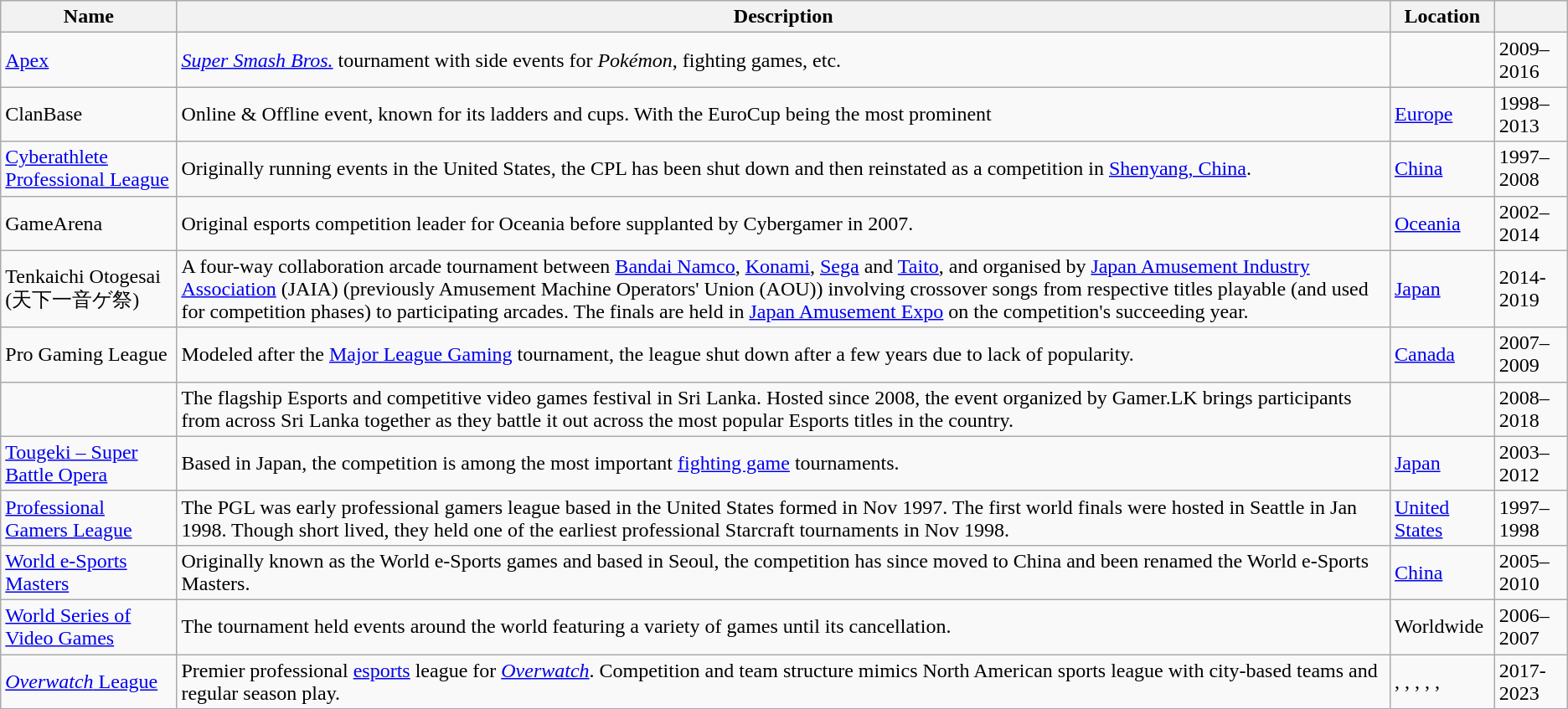<table class="wikitable sortable" width="auto">
<tr>
<th>Name</th>
<th>Description</th>
<th>Location</th>
<th></th>
</tr>
<tr>
<td><a href='#'>Apex</a></td>
<td><em><a href='#'>Super Smash Bros.</a></em> tournament with side events for <em>Pokémon</em>, fighting games, etc.</td>
<td></td>
<td>2009–2016</td>
</tr>
<tr>
<td>ClanBase</td>
<td>Online & Offline event, known for its ladders and cups. With the EuroCup being the most prominent</td>
<td><a href='#'>Europe</a></td>
<td>1998–2013</td>
</tr>
<tr>
<td><a href='#'>Cyberathlete Professional League</a></td>
<td>Originally running events in the United States, the CPL has been shut down and then reinstated as a competition in <a href='#'>Shenyang, China</a>.</td>
<td> <a href='#'>China</a></td>
<td>1997–2008</td>
</tr>
<tr>
<td>GameArena</td>
<td>Original esports competition leader for Oceania before supplanted by Cybergamer in 2007.</td>
<td><a href='#'>Oceania</a></td>
<td>2002–2014</td>
</tr>
<tr>
<td>Tenkaichi Otogesai (天下一音ゲ祭)</td>
<td>A four-way collaboration arcade tournament between <a href='#'>Bandai Namco</a>, <a href='#'>Konami</a>, <a href='#'>Sega</a> and <a href='#'>Taito</a>, and organised by <a href='#'>Japan Amusement Industry Association</a> (JAIA) (previously Amusement Machine Operators' Union (AOU)) involving crossover songs from respective titles playable (and used for competition phases) to participating arcades. The finals are held in <a href='#'>Japan Amusement Expo</a> on the competition's succeeding year.</td>
<td><a href='#'>Japan</a></td>
<td>2014-2019</td>
</tr>
<tr>
<td>Pro Gaming League</td>
<td>Modeled after the <a href='#'>Major League Gaming</a> tournament, the league shut down after a few years due to lack of popularity.</td>
<td> <a href='#'>Canada</a></td>
<td>2007–2009</td>
</tr>
<tr>
<td></td>
<td>The flagship Esports and competitive video games festival in Sri Lanka. Hosted since 2008, the event organized by Gamer.LK brings participants from across Sri Lanka together as they battle it out across the most popular Esports titles in the country.</td>
<td></td>
<td>2008–2018</td>
</tr>
<tr>
<td><a href='#'>Tougeki – Super Battle Opera</a></td>
<td>Based in Japan, the competition is among the most important <a href='#'>fighting game</a> tournaments.</td>
<td> <a href='#'>Japan</a></td>
<td>2003–2012</td>
</tr>
<tr>
<td><a href='#'>Professional Gamers League</a></td>
<td>The PGL was early professional gamers league based in the United States formed in Nov 1997. The first world finals were hosted in Seattle in Jan 1998. Though short lived, they held one of the earliest professional Starcraft tournaments in Nov 1998.</td>
<td> <a href='#'>United States</a></td>
<td>1997–1998</td>
</tr>
<tr>
<td><a href='#'>World e-Sports Masters</a></td>
<td>Originally known as the World e-Sports games and based in Seoul, the competition has since moved to China and been renamed the World e-Sports Masters.</td>
<td> <a href='#'>China</a></td>
<td>2005–2010</td>
</tr>
<tr>
<td><a href='#'>World Series of Video Games</a></td>
<td>The tournament held events around the world featuring a variety of games until its cancellation.</td>
<td>Worldwide</td>
<td>2006–2007</td>
</tr>
<tr>
<td><a href='#'><em>Overwatch</em> League</a></td>
<td>Premier professional <a href='#'>esports</a> league for <em><a href='#'>Overwatch</a></em>. Competition and team structure mimics North American sports league with city-based teams and regular season play.</td>
<td>, , , , , </td>
<td>2017-2023</td>
</tr>
</table>
